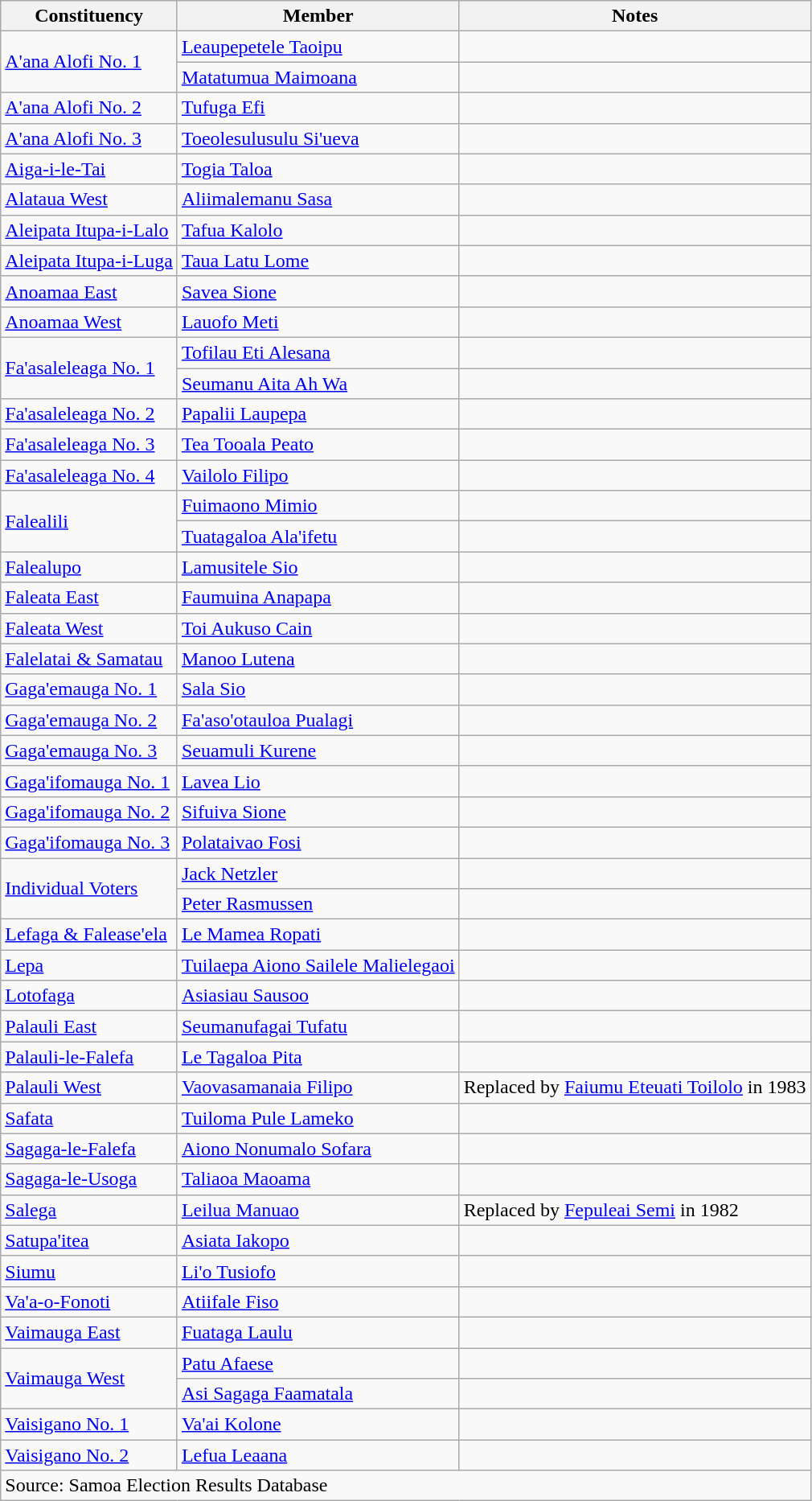<table class="wikitable sortable">
<tr>
<th>Constituency</th>
<th>Member</th>
<th>Notes</th>
</tr>
<tr>
<td rowspan=2><a href='#'>A'ana Alofi No. 1</a></td>
<td><a href='#'>Leaupepetele Taoipu</a></td>
<td></td>
</tr>
<tr>
<td><a href='#'>Matatumua Maimoana</a></td>
<td></td>
</tr>
<tr>
<td><a href='#'>A'ana Alofi No. 2</a></td>
<td><a href='#'>Tufuga Efi</a></td>
<td></td>
</tr>
<tr>
<td><a href='#'>A'ana Alofi No. 3</a></td>
<td><a href='#'>Toeolesulusulu Si'ueva</a></td>
<td></td>
</tr>
<tr>
<td><a href='#'>Aiga-i-le-Tai</a></td>
<td><a href='#'>Togia Taloa</a></td>
<td></td>
</tr>
<tr>
<td><a href='#'>Alataua West</a></td>
<td><a href='#'>Aliimalemanu Sasa</a></td>
<td></td>
</tr>
<tr>
<td><a href='#'>Aleipata Itupa-i-Lalo</a></td>
<td><a href='#'>Tafua Kalolo</a></td>
<td></td>
</tr>
<tr>
<td><a href='#'>Aleipata Itupa-i-Luga</a></td>
<td><a href='#'>Taua Latu Lome</a></td>
<td></td>
</tr>
<tr>
<td><a href='#'>Anoamaa East</a></td>
<td><a href='#'>Savea Sione</a></td>
<td></td>
</tr>
<tr>
<td><a href='#'>Anoamaa West</a></td>
<td><a href='#'>Lauofo Meti</a></td>
<td></td>
</tr>
<tr>
<td rowspan=2><a href='#'>Fa'asaleleaga No. 1</a></td>
<td><a href='#'>Tofilau Eti Alesana</a></td>
<td></td>
</tr>
<tr>
<td><a href='#'>Seumanu Aita Ah Wa</a></td>
<td></td>
</tr>
<tr>
<td><a href='#'>Fa'asaleleaga No. 2</a></td>
<td><a href='#'>Papalii Laupepa</a></td>
<td></td>
</tr>
<tr>
<td><a href='#'>Fa'asaleleaga No. 3</a></td>
<td><a href='#'>Tea Tooala Peato</a></td>
<td></td>
</tr>
<tr>
<td><a href='#'>Fa'asaleleaga No. 4</a></td>
<td><a href='#'>Vailolo Filipo</a></td>
<td></td>
</tr>
<tr>
<td rowspan=2><a href='#'>Falealili</a></td>
<td><a href='#'>Fuimaono Mimio</a></td>
<td></td>
</tr>
<tr>
<td><a href='#'>Tuatagaloa Ala'ifetu</a></td>
<td></td>
</tr>
<tr>
<td><a href='#'>Falealupo</a></td>
<td><a href='#'>Lamusitele Sio</a></td>
<td></td>
</tr>
<tr>
<td><a href='#'>Faleata East</a></td>
<td><a href='#'>Faumuina Anapapa</a></td>
<td></td>
</tr>
<tr>
<td><a href='#'>Faleata West</a></td>
<td><a href='#'>Toi Aukuso Cain</a></td>
<td></td>
</tr>
<tr>
<td><a href='#'>Falelatai & Samatau</a></td>
<td><a href='#'>Manoo Lutena</a></td>
<td></td>
</tr>
<tr>
<td><a href='#'>Gaga'emauga No. 1</a></td>
<td><a href='#'>Sala Sio</a></td>
<td></td>
</tr>
<tr>
<td><a href='#'>Gaga'emauga No. 2</a></td>
<td><a href='#'>Fa'aso'otauloa Pualagi</a></td>
<td></td>
</tr>
<tr>
<td><a href='#'>Gaga'emauga No. 3</a></td>
<td><a href='#'>Seuamuli Kurene</a></td>
<td></td>
</tr>
<tr>
<td><a href='#'>Gaga'ifomauga No. 1</a></td>
<td><a href='#'>Lavea Lio</a></td>
<td></td>
</tr>
<tr>
<td><a href='#'>Gaga'ifomauga No. 2</a></td>
<td><a href='#'>Sifuiva Sione</a></td>
<td></td>
</tr>
<tr>
<td><a href='#'>Gaga'ifomauga No. 3</a></td>
<td><a href='#'>Polataivao Fosi</a></td>
<td></td>
</tr>
<tr>
<td rowspan=2><a href='#'>Individual Voters</a></td>
<td><a href='#'>Jack Netzler</a></td>
<td></td>
</tr>
<tr>
<td><a href='#'>Peter Rasmussen</a></td>
<td></td>
</tr>
<tr>
<td><a href='#'>Lefaga & Falease'ela</a></td>
<td><a href='#'>Le Mamea Ropati</a></td>
<td></td>
</tr>
<tr>
<td><a href='#'>Lepa</a></td>
<td><a href='#'>Tuilaepa Aiono Sailele Malielegaoi</a></td>
<td></td>
</tr>
<tr>
<td><a href='#'>Lotofaga</a></td>
<td><a href='#'>Asiasiau Sausoo</a></td>
<td></td>
</tr>
<tr>
<td><a href='#'>Palauli East</a></td>
<td><a href='#'>Seumanufagai Tufatu</a></td>
<td></td>
</tr>
<tr>
<td><a href='#'>Palauli-le-Falefa</a></td>
<td><a href='#'>Le Tagaloa Pita</a></td>
<td></td>
</tr>
<tr>
<td><a href='#'>Palauli West</a></td>
<td><a href='#'>Vaovasamanaia Filipo</a></td>
<td>Replaced by <a href='#'>Faiumu Eteuati Toilolo</a> in 1983</td>
</tr>
<tr>
<td><a href='#'>Safata</a></td>
<td><a href='#'>Tuiloma Pule Lameko</a></td>
<td></td>
</tr>
<tr>
<td><a href='#'>Sagaga-le-Falefa</a></td>
<td><a href='#'>Aiono Nonumalo Sofara</a></td>
<td></td>
</tr>
<tr>
<td><a href='#'>Sagaga-le-Usoga</a></td>
<td><a href='#'>Taliaoa Maoama</a></td>
<td></td>
</tr>
<tr>
<td><a href='#'>Salega</a></td>
<td><a href='#'>Leilua Manuao</a></td>
<td>Replaced by <a href='#'>Fepuleai Semi</a> in 1982</td>
</tr>
<tr>
<td><a href='#'>Satupa'itea</a></td>
<td><a href='#'>Asiata Iakopo</a></td>
<td></td>
</tr>
<tr>
<td><a href='#'>Siumu</a></td>
<td><a href='#'>Li'o Tusiofo</a></td>
<td></td>
</tr>
<tr>
<td><a href='#'>Va'a-o-Fonoti</a></td>
<td><a href='#'>Atiifale Fiso</a></td>
<td></td>
</tr>
<tr>
<td><a href='#'>Vaimauga East</a></td>
<td><a href='#'>Fuataga Laulu</a></td>
<td></td>
</tr>
<tr>
<td rowspan=2><a href='#'>Vaimauga West</a></td>
<td><a href='#'>Patu Afaese</a></td>
<td></td>
</tr>
<tr>
<td><a href='#'>Asi Sagaga Faamatala</a></td>
<td></td>
</tr>
<tr>
<td><a href='#'>Vaisigano No. 1</a></td>
<td><a href='#'>Va'ai Kolone</a></td>
<td></td>
</tr>
<tr>
<td><a href='#'>Vaisigano No. 2</a></td>
<td><a href='#'>Lefua Leaana</a></td>
<td></td>
</tr>
<tr class=sortbottom>
<td colspan=3>Source: Samoa Election Results Database</td>
</tr>
</table>
